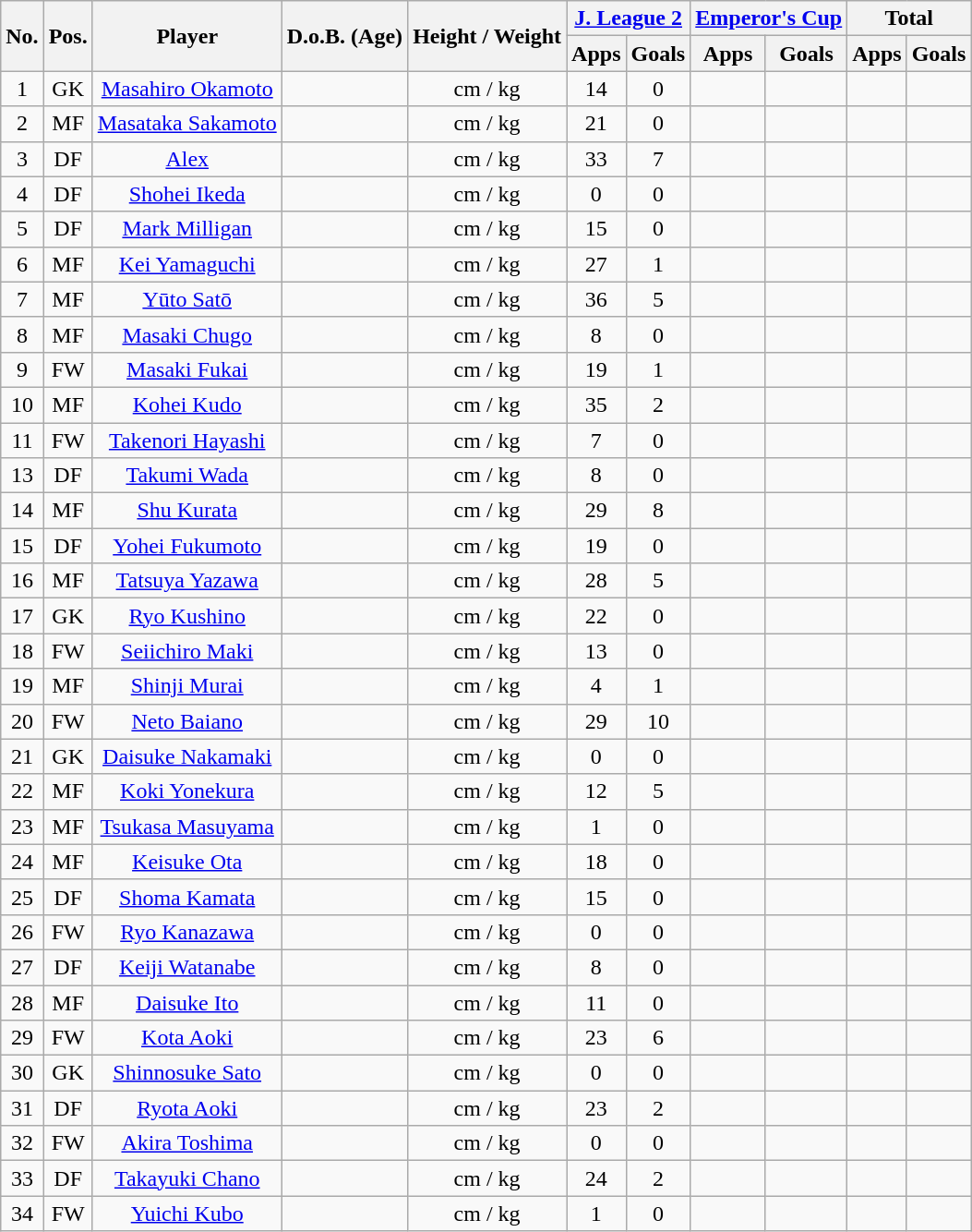<table class="wikitable" style="text-align:center;">
<tr>
<th rowspan="2">No.</th>
<th rowspan="2">Pos.</th>
<th rowspan="2">Player</th>
<th rowspan="2">D.o.B. (Age)</th>
<th rowspan="2">Height / Weight</th>
<th colspan="2"><a href='#'>J. League 2</a></th>
<th colspan="2"><a href='#'>Emperor's Cup</a></th>
<th colspan="2">Total</th>
</tr>
<tr>
<th>Apps</th>
<th>Goals</th>
<th>Apps</th>
<th>Goals</th>
<th>Apps</th>
<th>Goals</th>
</tr>
<tr>
<td>1</td>
<td>GK</td>
<td><a href='#'>Masahiro Okamoto</a></td>
<td></td>
<td>cm / kg</td>
<td>14</td>
<td>0</td>
<td></td>
<td></td>
<td></td>
<td></td>
</tr>
<tr>
<td>2</td>
<td>MF</td>
<td><a href='#'>Masataka Sakamoto</a></td>
<td></td>
<td>cm / kg</td>
<td>21</td>
<td>0</td>
<td></td>
<td></td>
<td></td>
<td></td>
</tr>
<tr>
<td>3</td>
<td>DF</td>
<td><a href='#'>Alex</a></td>
<td></td>
<td>cm / kg</td>
<td>33</td>
<td>7</td>
<td></td>
<td></td>
<td></td>
<td></td>
</tr>
<tr>
<td>4</td>
<td>DF</td>
<td><a href='#'>Shohei Ikeda</a></td>
<td></td>
<td>cm / kg</td>
<td>0</td>
<td>0</td>
<td></td>
<td></td>
<td></td>
<td></td>
</tr>
<tr>
<td>5</td>
<td>DF</td>
<td><a href='#'>Mark Milligan</a></td>
<td></td>
<td>cm / kg</td>
<td>15</td>
<td>0</td>
<td></td>
<td></td>
<td></td>
<td></td>
</tr>
<tr>
<td>6</td>
<td>MF</td>
<td><a href='#'>Kei Yamaguchi</a></td>
<td></td>
<td>cm / kg</td>
<td>27</td>
<td>1</td>
<td></td>
<td></td>
<td></td>
<td></td>
</tr>
<tr>
<td>7</td>
<td>MF</td>
<td><a href='#'>Yūto Satō</a></td>
<td></td>
<td>cm / kg</td>
<td>36</td>
<td>5</td>
<td></td>
<td></td>
<td></td>
<td></td>
</tr>
<tr>
<td>8</td>
<td>MF</td>
<td><a href='#'>Masaki Chugo</a></td>
<td></td>
<td>cm / kg</td>
<td>8</td>
<td>0</td>
<td></td>
<td></td>
<td></td>
<td></td>
</tr>
<tr>
<td>9</td>
<td>FW</td>
<td><a href='#'>Masaki Fukai</a></td>
<td></td>
<td>cm / kg</td>
<td>19</td>
<td>1</td>
<td></td>
<td></td>
<td></td>
<td></td>
</tr>
<tr>
<td>10</td>
<td>MF</td>
<td><a href='#'>Kohei Kudo</a></td>
<td></td>
<td>cm / kg</td>
<td>35</td>
<td>2</td>
<td></td>
<td></td>
<td></td>
<td></td>
</tr>
<tr>
<td>11</td>
<td>FW</td>
<td><a href='#'>Takenori Hayashi</a></td>
<td></td>
<td>cm / kg</td>
<td>7</td>
<td>0</td>
<td></td>
<td></td>
<td></td>
<td></td>
</tr>
<tr>
<td>13</td>
<td>DF</td>
<td><a href='#'>Takumi Wada</a></td>
<td></td>
<td>cm / kg</td>
<td>8</td>
<td>0</td>
<td></td>
<td></td>
<td></td>
<td></td>
</tr>
<tr>
<td>14</td>
<td>MF</td>
<td><a href='#'>Shu Kurata</a></td>
<td></td>
<td>cm / kg</td>
<td>29</td>
<td>8</td>
<td></td>
<td></td>
<td></td>
<td></td>
</tr>
<tr>
<td>15</td>
<td>DF</td>
<td><a href='#'>Yohei Fukumoto</a></td>
<td></td>
<td>cm / kg</td>
<td>19</td>
<td>0</td>
<td></td>
<td></td>
<td></td>
<td></td>
</tr>
<tr>
<td>16</td>
<td>MF</td>
<td><a href='#'>Tatsuya Yazawa</a></td>
<td></td>
<td>cm / kg</td>
<td>28</td>
<td>5</td>
<td></td>
<td></td>
<td></td>
<td></td>
</tr>
<tr>
<td>17</td>
<td>GK</td>
<td><a href='#'>Ryo Kushino</a></td>
<td></td>
<td>cm / kg</td>
<td>22</td>
<td>0</td>
<td></td>
<td></td>
<td></td>
<td></td>
</tr>
<tr>
<td>18</td>
<td>FW</td>
<td><a href='#'>Seiichiro Maki</a></td>
<td></td>
<td>cm / kg</td>
<td>13</td>
<td>0</td>
<td></td>
<td></td>
<td></td>
<td></td>
</tr>
<tr>
<td>19</td>
<td>MF</td>
<td><a href='#'>Shinji Murai</a></td>
<td></td>
<td>cm / kg</td>
<td>4</td>
<td>1</td>
<td></td>
<td></td>
<td></td>
<td></td>
</tr>
<tr>
<td>20</td>
<td>FW</td>
<td><a href='#'>Neto Baiano</a></td>
<td></td>
<td>cm / kg</td>
<td>29</td>
<td>10</td>
<td></td>
<td></td>
<td></td>
<td></td>
</tr>
<tr>
<td>21</td>
<td>GK</td>
<td><a href='#'>Daisuke Nakamaki</a></td>
<td></td>
<td>cm / kg</td>
<td>0</td>
<td>0</td>
<td></td>
<td></td>
<td></td>
<td></td>
</tr>
<tr>
<td>22</td>
<td>MF</td>
<td><a href='#'>Koki Yonekura</a></td>
<td></td>
<td>cm / kg</td>
<td>12</td>
<td>5</td>
<td></td>
<td></td>
<td></td>
<td></td>
</tr>
<tr>
<td>23</td>
<td>MF</td>
<td><a href='#'>Tsukasa Masuyama</a></td>
<td></td>
<td>cm / kg</td>
<td>1</td>
<td>0</td>
<td></td>
<td></td>
<td></td>
<td></td>
</tr>
<tr>
<td>24</td>
<td>MF</td>
<td><a href='#'>Keisuke Ota</a></td>
<td></td>
<td>cm / kg</td>
<td>18</td>
<td>0</td>
<td></td>
<td></td>
<td></td>
<td></td>
</tr>
<tr>
<td>25</td>
<td>DF</td>
<td><a href='#'>Shoma Kamata</a></td>
<td></td>
<td>cm / kg</td>
<td>15</td>
<td>0</td>
<td></td>
<td></td>
<td></td>
<td></td>
</tr>
<tr>
<td>26</td>
<td>FW</td>
<td><a href='#'>Ryo Kanazawa</a></td>
<td></td>
<td>cm / kg</td>
<td>0</td>
<td>0</td>
<td></td>
<td></td>
<td></td>
<td></td>
</tr>
<tr>
<td>27</td>
<td>DF</td>
<td><a href='#'>Keiji Watanabe</a></td>
<td></td>
<td>cm / kg</td>
<td>8</td>
<td>0</td>
<td></td>
<td></td>
<td></td>
<td></td>
</tr>
<tr>
<td>28</td>
<td>MF</td>
<td><a href='#'>Daisuke Ito</a></td>
<td></td>
<td>cm / kg</td>
<td>11</td>
<td>0</td>
<td></td>
<td></td>
<td></td>
<td></td>
</tr>
<tr>
<td>29</td>
<td>FW</td>
<td><a href='#'>Kota Aoki</a></td>
<td></td>
<td>cm / kg</td>
<td>23</td>
<td>6</td>
<td></td>
<td></td>
<td></td>
<td></td>
</tr>
<tr>
<td>30</td>
<td>GK</td>
<td><a href='#'>Shinnosuke Sato</a></td>
<td></td>
<td>cm / kg</td>
<td>0</td>
<td>0</td>
<td></td>
<td></td>
<td></td>
<td></td>
</tr>
<tr>
<td>31</td>
<td>DF</td>
<td><a href='#'>Ryota Aoki</a></td>
<td></td>
<td>cm / kg</td>
<td>23</td>
<td>2</td>
<td></td>
<td></td>
<td></td>
<td></td>
</tr>
<tr>
<td>32</td>
<td>FW</td>
<td><a href='#'>Akira Toshima</a></td>
<td></td>
<td>cm / kg</td>
<td>0</td>
<td>0</td>
<td></td>
<td></td>
<td></td>
<td></td>
</tr>
<tr>
<td>33</td>
<td>DF</td>
<td><a href='#'>Takayuki Chano</a></td>
<td></td>
<td>cm / kg</td>
<td>24</td>
<td>2</td>
<td></td>
<td></td>
<td></td>
<td></td>
</tr>
<tr>
<td>34</td>
<td>FW</td>
<td><a href='#'>Yuichi Kubo</a></td>
<td></td>
<td>cm / kg</td>
<td>1</td>
<td>0</td>
<td></td>
<td></td>
<td></td>
<td></td>
</tr>
</table>
